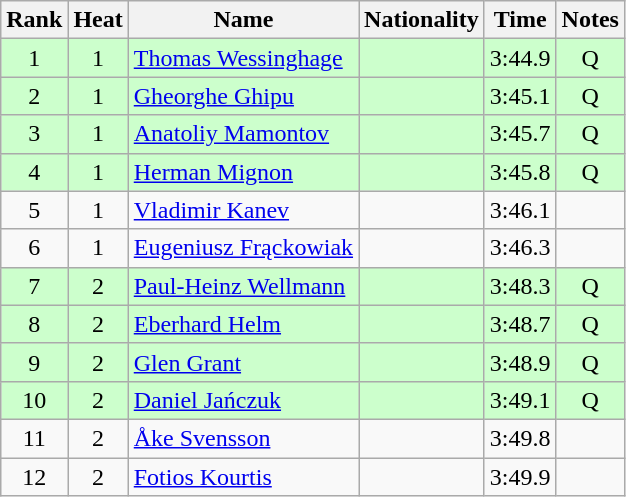<table class="wikitable sortable" style="text-align:center">
<tr>
<th>Rank</th>
<th>Heat</th>
<th>Name</th>
<th>Nationality</th>
<th>Time</th>
<th>Notes</th>
</tr>
<tr bgcolor=ccffcc>
<td>1</td>
<td>1</td>
<td align="left"><a href='#'>Thomas Wessinghage</a></td>
<td align=left></td>
<td>3:44.9</td>
<td>Q</td>
</tr>
<tr bgcolor=ccffcc>
<td>2</td>
<td>1</td>
<td align="left"><a href='#'>Gheorghe Ghipu</a></td>
<td align=left></td>
<td>3:45.1</td>
<td>Q</td>
</tr>
<tr bgcolor=ccffcc>
<td>3</td>
<td>1</td>
<td align="left"><a href='#'>Anatoliy Mamontov</a></td>
<td align=left></td>
<td>3:45.7</td>
<td>Q</td>
</tr>
<tr bgcolor=ccffcc>
<td>4</td>
<td>1</td>
<td align="left"><a href='#'>Herman Mignon</a></td>
<td align=left></td>
<td>3:45.8</td>
<td>Q</td>
</tr>
<tr>
<td>5</td>
<td>1</td>
<td align="left"><a href='#'>Vladimir Kanev</a></td>
<td align=left></td>
<td>3:46.1</td>
<td></td>
</tr>
<tr>
<td>6</td>
<td>1</td>
<td align="left"><a href='#'>Eugeniusz Frąckowiak</a></td>
<td align=left></td>
<td>3:46.3</td>
<td></td>
</tr>
<tr bgcolor=ccffcc>
<td>7</td>
<td>2</td>
<td align="left"><a href='#'>Paul-Heinz Wellmann</a></td>
<td align=left></td>
<td>3:48.3</td>
<td>Q</td>
</tr>
<tr bgcolor=ccffcc>
<td>8</td>
<td>2</td>
<td align="left"><a href='#'>Eberhard Helm</a></td>
<td align=left></td>
<td>3:48.7</td>
<td>Q</td>
</tr>
<tr bgcolor=ccffcc>
<td>9</td>
<td>2</td>
<td align="left"><a href='#'>Glen Grant</a></td>
<td align=left></td>
<td>3:48.9</td>
<td>Q</td>
</tr>
<tr bgcolor=ccffcc>
<td>10</td>
<td>2</td>
<td align="left"><a href='#'>Daniel Jańczuk</a></td>
<td align=left></td>
<td>3:49.1</td>
<td>Q</td>
</tr>
<tr>
<td>11</td>
<td>2</td>
<td align="left"><a href='#'>Åke Svensson</a></td>
<td align=left></td>
<td>3:49.8</td>
<td></td>
</tr>
<tr>
<td>12</td>
<td>2</td>
<td align="left"><a href='#'>Fotios Kourtis</a></td>
<td align=left></td>
<td>3:49.9</td>
<td></td>
</tr>
</table>
